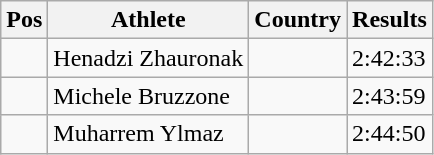<table class="wikitable">
<tr>
<th>Pos</th>
<th>Athlete</th>
<th>Country</th>
<th>Results</th>
</tr>
<tr>
<td align="center"></td>
<td>Henadzi Zhauronak</td>
<td></td>
<td>2:42:33</td>
</tr>
<tr>
<td align="center"></td>
<td>Michele Bruzzone</td>
<td></td>
<td>2:43:59</td>
</tr>
<tr>
<td align="center"></td>
<td>Muharrem Ylmaz</td>
<td></td>
<td>2:44:50</td>
</tr>
</table>
